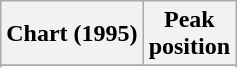<table class="wikitable sortable plainrowheaders" style="text-align:center">
<tr>
<th scope="col">Chart (1995)</th>
<th scope="col">Peak<br>position</th>
</tr>
<tr>
</tr>
<tr>
</tr>
<tr>
</tr>
<tr>
</tr>
<tr>
</tr>
<tr>
</tr>
<tr>
</tr>
<tr>
</tr>
<tr>
</tr>
<tr>
</tr>
<tr>
</tr>
<tr>
</tr>
</table>
